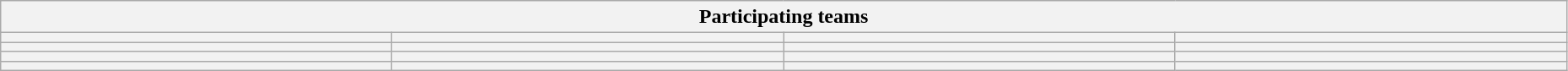<table class="wikitable" style="width:98%;">
<tr>
<th colspan=4>Participating teams</th>
</tr>
<tr>
<th width=25%></th>
<th width=25%></th>
<th width=25%></th>
<th width=25%></th>
</tr>
<tr>
<th></th>
<th></th>
<th></th>
<th></th>
</tr>
<tr>
<th></th>
<th></th>
<th></th>
<th></th>
</tr>
<tr>
<th></th>
<th></th>
<th></th>
<th></th>
</tr>
</table>
